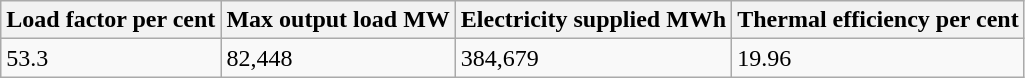<table class="wikitable">
<tr>
<th>Load factor per cent</th>
<th>Max output load   MW</th>
<th>Electricity supplied MWh</th>
<th>Thermal efficiency per cent</th>
</tr>
<tr>
<td>53.3</td>
<td>82,448</td>
<td>384,679</td>
<td>19.96</td>
</tr>
</table>
